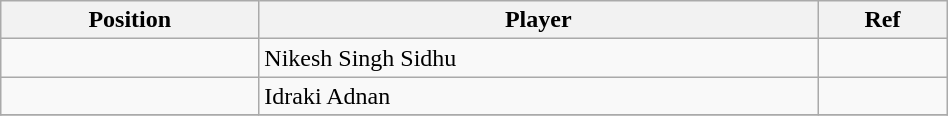<table class="wikitable sortable" style="width:50%; text-align:center; font-size:100%; text-align:left;">
<tr>
<th><strong>Position</strong></th>
<th><strong>Player</strong></th>
<th><strong>Ref</strong></th>
</tr>
<tr>
<td></td>
<td> Nikesh Singh Sidhu</td>
<td></td>
</tr>
<tr>
<td></td>
<td> Idraki Adnan</td>
<td></td>
</tr>
<tr>
</tr>
</table>
